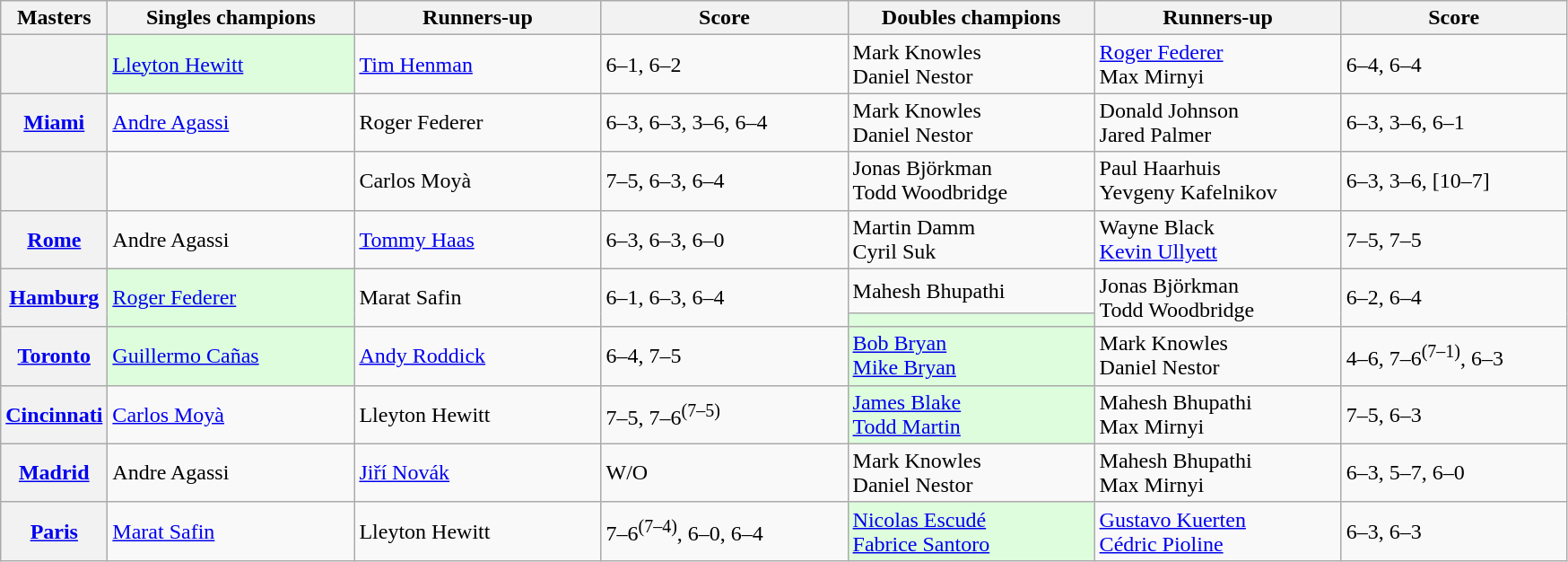<table class="wikitable plainrowheaders">
<tr>
<th scope="col">Masters</th>
<th scope="col" style="width:11em">Singles champions</th>
<th scope="col" style="width:11em">Runners-up</th>
<th scope="col" style="width:11em">Score</th>
<th scope="col" style="width:11em">Doubles champions</th>
<th scope="col" style="width:11em">Runners-up</th>
<th scope="col" style="width:10em">Score</th>
</tr>
<tr>
<th scope="row"><br></th>
<td style="background-color: #ddfddd"> <a href='#'>Lleyton Hewitt</a></td>
<td> <a href='#'>Tim Henman</a></td>
<td>6–1, 6–2</td>
<td> Mark Knowles <br>  Daniel Nestor</td>
<td> <a href='#'>Roger Federer</a> <br>  Max Mirnyi</td>
<td>6–4, 6–4</td>
</tr>
<tr>
<th scope="row"><a href='#'><strong>Miami</strong></a><br></th>
<td> <a href='#'>Andre Agassi</a></td>
<td> Roger Federer</td>
<td>6–3, 6–3, 3–6, 6–4</td>
<td> Mark Knowles <br>  Daniel Nestor</td>
<td> Donald Johnson <br>  Jared Palmer</td>
<td>6–3, 3–6, 6–1</td>
</tr>
<tr>
<th scope="row"><br></th>
<td></td>
<td> Carlos Moyà</td>
<td>7–5, 6–3, 6–4</td>
<td> Jonas Björkman <br>  Todd Woodbridge</td>
<td> Paul Haarhuis <br>  Yevgeny Kafelnikov</td>
<td>6–3, 3–6, [10–7]</td>
</tr>
<tr>
<th scope="row"><a href='#'><strong>Rome</strong></a><br></th>
<td> Andre Agassi</td>
<td> <a href='#'>Tommy Haas</a></td>
<td>6–3, 6–3, 6–0</td>
<td> Martin Damm <br>  Cyril Suk</td>
<td> Wayne Black <br>  <a href='#'>Kevin Ullyett</a></td>
<td>7–5, 7–5</td>
</tr>
<tr>
<th rowspan="2" scope="row"><a href='#'><strong>Hamburg</strong></a><br></th>
<td rowspan="2" style="background-color: #ddfddd"> <a href='#'>Roger Federer</a></td>
<td rowspan="2"> Marat Safin</td>
<td rowspan="2">6–1, 6–3, 6–4</td>
<td> Mahesh Bhupathi</td>
<td rowspan="2"> Jonas Björkman <br>  Todd Woodbridge</td>
<td rowspan="2">6–2, 6–4</td>
</tr>
<tr>
<td style="background-color: #ddfddd"></td>
</tr>
<tr>
<th scope="row"><a href='#'><strong>Toronto</strong></a><br></th>
<td style="background-color: #ddfddd"> <a href='#'>Guillermo Cañas</a></td>
<td> <a href='#'>Andy Roddick</a></td>
<td>6–4, 7–5</td>
<td style="background-color: #ddfddd"> <a href='#'>Bob Bryan</a> <br>  <a href='#'>Mike Bryan</a></td>
<td> Mark Knowles <br>  Daniel Nestor</td>
<td>4–6, 7–6<sup>(7–1)</sup>, 6–3</td>
</tr>
<tr>
<th scope="row"><a href='#'><strong>Cincinnati</strong></a><br></th>
<td> <a href='#'>Carlos Moyà</a></td>
<td> Lleyton Hewitt</td>
<td>7–5, 7–6<sup>(7–5)</sup></td>
<td style="background-color: #ddfddd"> <a href='#'>James Blake</a> <br>  <a href='#'>Todd Martin</a></td>
<td> Mahesh Bhupathi <br>  Max Mirnyi</td>
<td>7–5, 6–3</td>
</tr>
<tr>
<th scope="row"><a href='#'><strong>Madrid</strong></a><br></th>
<td> Andre Agassi</td>
<td> <a href='#'>Jiří Novák</a></td>
<td>W/O</td>
<td> Mark Knowles <br>  Daniel Nestor</td>
<td> Mahesh Bhupathi <br>  Max Mirnyi</td>
<td>6–3, 5–7, 6–0</td>
</tr>
<tr>
<th scope="row"><a href='#'><strong>Paris</strong></a><br></th>
<td> <a href='#'>Marat Safin</a></td>
<td> Lleyton Hewitt</td>
<td>7–6<sup>(7–4)</sup>, 6–0, 6–4</td>
<td style="background-color: #ddfddd"> <a href='#'>Nicolas Escudé</a> <br>  <a href='#'>Fabrice Santoro</a></td>
<td> <a href='#'>Gustavo Kuerten</a> <br>  <a href='#'>Cédric Pioline</a></td>
<td>6–3, 6–3</td>
</tr>
</table>
